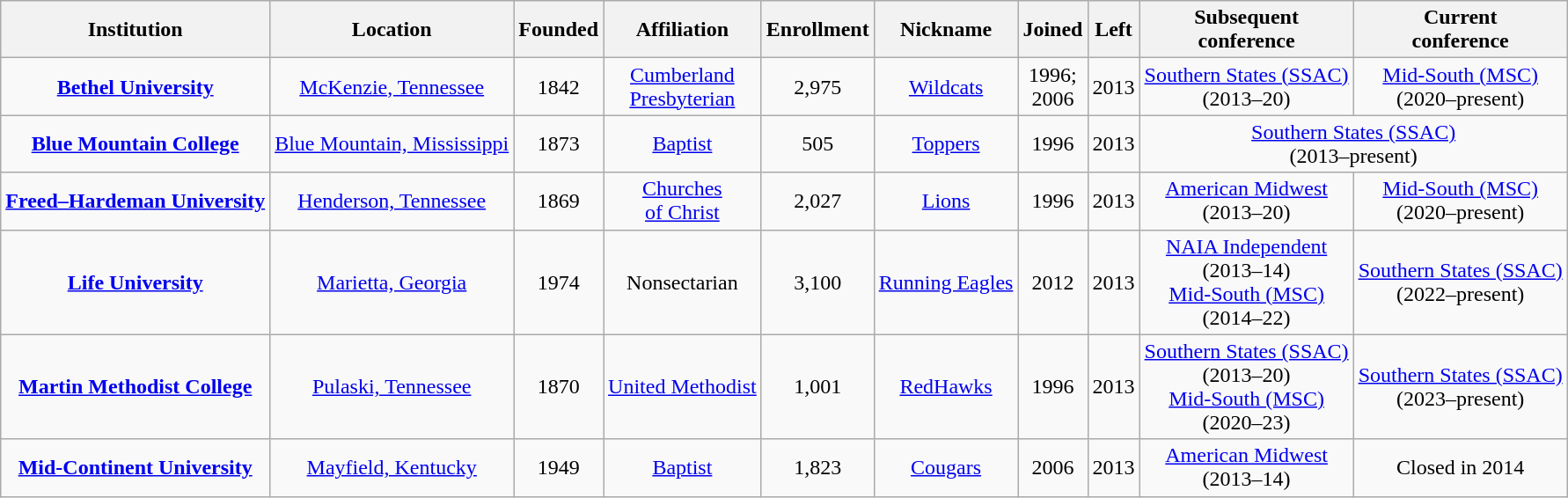<table class="wikitable sortable" style="text-align: center;">
<tr>
<th>Institution</th>
<th>Location</th>
<th>Founded</th>
<th>Affiliation</th>
<th>Enrollment</th>
<th>Nickname</th>
<th>Joined</th>
<th>Left</th>
<th>Subsequent<br>conference</th>
<th>Current<br>conference</th>
</tr>
<tr>
<td><strong><a href='#'>Bethel University</a></strong></td>
<td><a href='#'>McKenzie, Tennessee</a></td>
<td>1842</td>
<td><a href='#'>Cumberland<br>Presbyterian</a></td>
<td>2,975</td>
<td><a href='#'>Wildcats</a></td>
<td>1996;<br>2006</td>
<td>2013</td>
<td><a href='#'>Southern States (SSAC)</a><br>(2013–20)</td>
<td><a href='#'>Mid-South (MSC)</a><br>(2020–present)</td>
</tr>
<tr>
<td><strong><a href='#'>Blue Mountain College</a></strong></td>
<td><a href='#'>Blue Mountain, Mississippi</a></td>
<td>1873</td>
<td><a href='#'>Baptist</a></td>
<td>505</td>
<td><a href='#'>Toppers</a></td>
<td>1996</td>
<td>2013</td>
<td colspan="2"><a href='#'>Southern States (SSAC)</a><br>(2013–present)</td>
</tr>
<tr>
<td><strong><a href='#'>Freed–Hardeman University</a></strong></td>
<td><a href='#'>Henderson, Tennessee</a></td>
<td>1869</td>
<td><a href='#'>Churches<br>of Christ</a></td>
<td>2,027</td>
<td><a href='#'>Lions</a></td>
<td>1996</td>
<td>2013</td>
<td><a href='#'>American Midwest</a><br>(2013–20)</td>
<td><a href='#'>Mid-South (MSC)</a><br>(2020–present)</td>
</tr>
<tr>
<td><strong><a href='#'>Life University</a></strong></td>
<td><a href='#'>Marietta, Georgia</a></td>
<td>1974</td>
<td>Nonsectarian</td>
<td>3,100</td>
<td><a href='#'>Running Eagles</a></td>
<td>2012</td>
<td>2013</td>
<td><a href='#'>NAIA Independent</a><br>(2013–14)<br><a href='#'>Mid-South (MSC)</a><br>(2014–22)</td>
<td><a href='#'>Southern States (SSAC)</a><br>(2022–present)</td>
</tr>
<tr>
<td><strong><a href='#'>Martin Methodist College</a></strong></td>
<td><a href='#'>Pulaski, Tennessee</a></td>
<td>1870</td>
<td><a href='#'>United Methodist</a></td>
<td>1,001</td>
<td><a href='#'>RedHawks</a></td>
<td>1996</td>
<td>2013</td>
<td><a href='#'>Southern States (SSAC)</a><br>(2013–20)<br><a href='#'>Mid-South (MSC)</a><br>(2020–23)</td>
<td><a href='#'>Southern States (SSAC)</a><br>(2023–present)</td>
</tr>
<tr>
<td><strong><a href='#'>Mid-Continent University</a></strong></td>
<td><a href='#'>Mayfield, Kentucky</a></td>
<td>1949</td>
<td><a href='#'>Baptist</a></td>
<td>1,823</td>
<td><a href='#'>Cougars</a></td>
<td>2006</td>
<td>2013</td>
<td><a href='#'>American Midwest</a><br>(2013–14)</td>
<td>Closed in 2014</td>
</tr>
</table>
